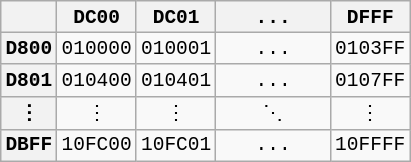<table class="wikitable floatright" style="text-align: center; font-family:monospace">
<tr>
<th></th>
<th><span>DC00</span></th>
<th><span>DC01</span></th>
<th><span>   ...   </span></th>
<th><span>DFFF</span></th>
</tr>
<tr>
<th><span>D800</span></th>
<td>010000</td>
<td>010001</td>
<td>...</td>
<td>0103FF</td>
</tr>
<tr>
<th><span>D801</span></th>
<td>010400</td>
<td>010401</td>
<td>...</td>
<td>0107FF</td>
</tr>
<tr align="center">
<th><span>⋮</span></th>
<td>⋮</td>
<td>⋮</td>
<td>⋱</td>
<td>⋮</td>
</tr>
<tr>
<th><span>DBFF</span></th>
<td>10FC00</td>
<td>10FC01</td>
<td>...</td>
<td>10FFFF</td>
</tr>
</table>
